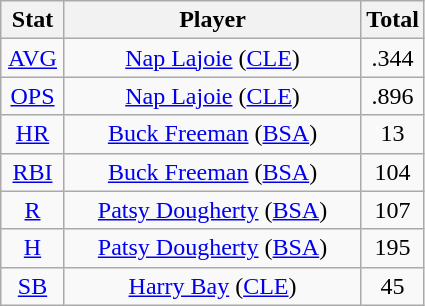<table class="wikitable" style="text-align:center;">
<tr>
<th style="width:15%;">Stat</th>
<th>Player</th>
<th style="width:15%;">Total</th>
</tr>
<tr>
<td><a href='#'>AVG</a></td>
<td><a href='#'>Nap Lajoie</a> (<a href='#'>CLE</a>)</td>
<td>.344</td>
</tr>
<tr>
<td><a href='#'>OPS</a></td>
<td><a href='#'>Nap Lajoie</a> (<a href='#'>CLE</a>)</td>
<td>.896</td>
</tr>
<tr>
<td><a href='#'>HR</a></td>
<td><a href='#'>Buck Freeman</a> (<a href='#'>BSA</a>)</td>
<td>13</td>
</tr>
<tr>
<td><a href='#'>RBI</a></td>
<td><a href='#'>Buck Freeman</a> (<a href='#'>BSA</a>)</td>
<td>104</td>
</tr>
<tr>
<td><a href='#'>R</a></td>
<td><a href='#'>Patsy Dougherty</a> (<a href='#'>BSA</a>)</td>
<td>107</td>
</tr>
<tr>
<td><a href='#'>H</a></td>
<td><a href='#'>Patsy Dougherty</a> (<a href='#'>BSA</a>)</td>
<td>195</td>
</tr>
<tr>
<td><a href='#'>SB</a></td>
<td><a href='#'>Harry Bay</a> (<a href='#'>CLE</a>)</td>
<td>45</td>
</tr>
</table>
